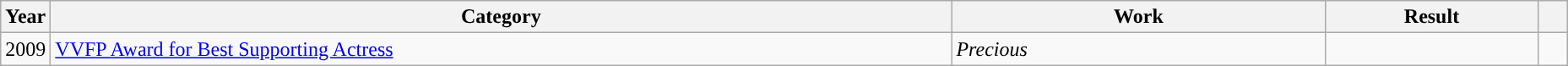<table class="wikitable">
<tr>
<th scope="col" style="width:1em;">Year</th>
<th scope="col" style="width:44em;">Category</th>
<th scope="col" style="width:18em;">Work</th>
<th scope="col" style="width:10em;">Result</th>
<th class="unsortable" style="width:1em;"></th>
</tr>
<tr>
<td>2009</td>
<td><a href='#'>VVFP Award for Best Supporting Actress</a></td>
<td><em>Precious</em></td>
<td></td>
<td></td>
</tr>
</table>
